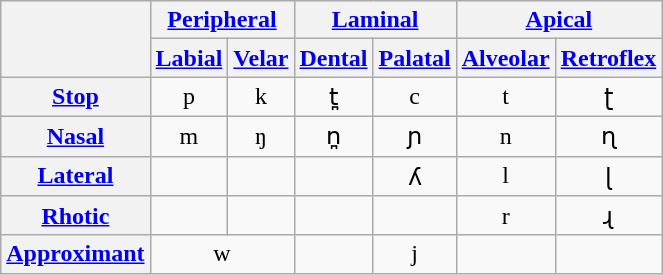<table class="IPA wikitable" style="text-align:center">
<tr>
<th rowspan="2"></th>
<th colspan="2"><a href='#'>Peripheral</a></th>
<th colspan="2"><a href='#'>Laminal</a></th>
<th colspan="2"><a href='#'>Apical</a></th>
</tr>
<tr>
<th><a href='#'>Labial</a></th>
<th><a href='#'>Velar</a></th>
<th><a href='#'>Dental</a></th>
<th><a href='#'>Palatal</a></th>
<th><a href='#'>Alveolar</a></th>
<th><a href='#'>Retroflex</a></th>
</tr>
<tr style="text-align: center;">
<th><a href='#'>Stop</a></th>
<td>p</td>
<td>k</td>
<td>t̪</td>
<td>c</td>
<td>t</td>
<td>ʈ</td>
</tr>
<tr style="text-align: center;">
<th><a href='#'>Nasal</a></th>
<td>m</td>
<td>ŋ</td>
<td>n̪</td>
<td>ɲ</td>
<td>n</td>
<td>ɳ</td>
</tr>
<tr style="text-align: center;">
<th><a href='#'>Lateral</a></th>
<td></td>
<td></td>
<td></td>
<td>ʎ</td>
<td>l</td>
<td>ɭ</td>
</tr>
<tr style="text-align: center;">
<th><a href='#'>Rhotic</a></th>
<td></td>
<td></td>
<td></td>
<td></td>
<td>r</td>
<td>ɻ</td>
</tr>
<tr style="text-align: center;">
<th><a href='#'>Approximant</a></th>
<td colspan="2">w</td>
<td></td>
<td>j</td>
<td></td>
<td></td>
</tr>
</table>
